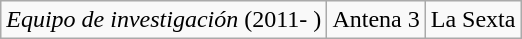<table class="wikitable sortable">
<tr>
<td><em>Equipo de investigación</em> (2011- )</td>
<td>Antena 3</td>
<td>La Sexta</td>
</tr>
</table>
